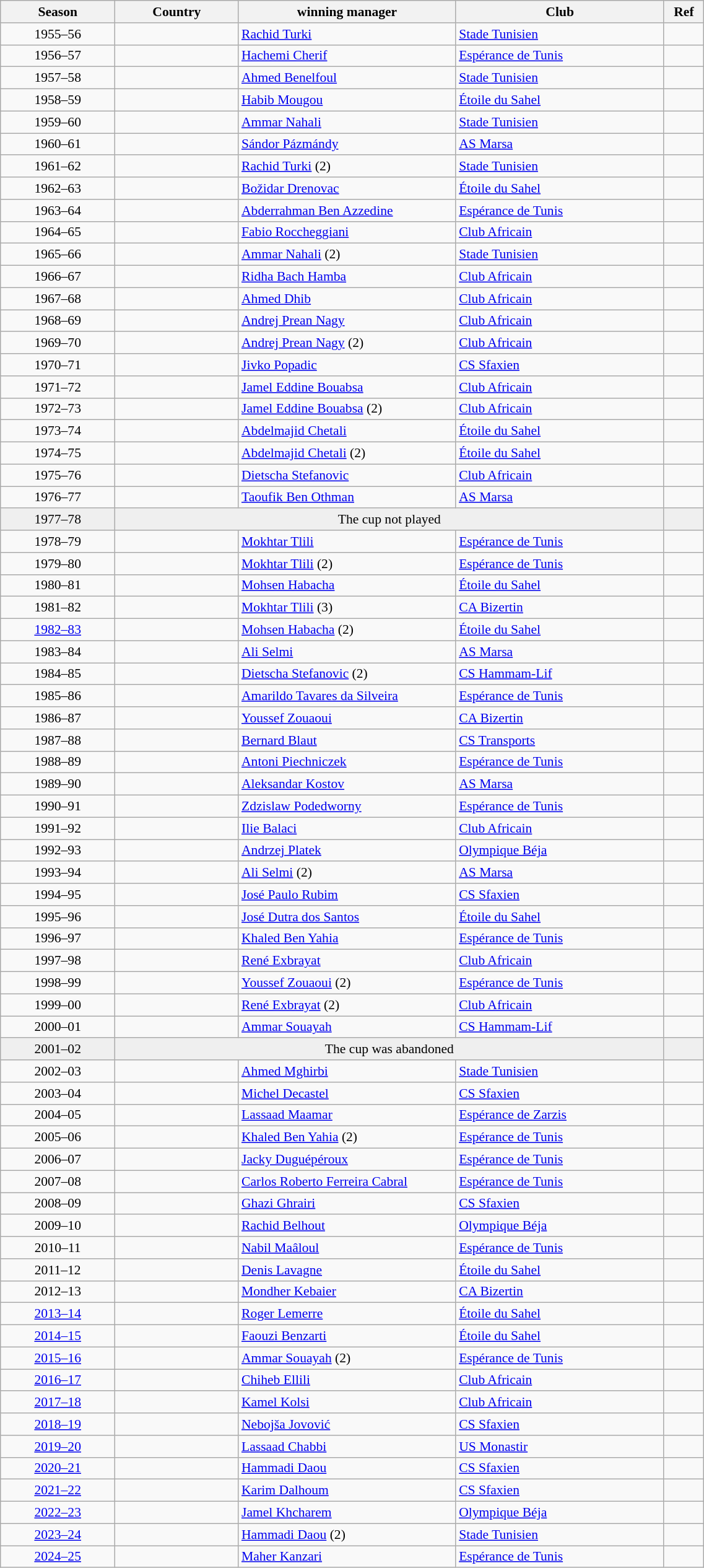<table class="wikitable" style="font-size:90%; text-align:left;" width="60%" "class="wikitable">
<tr>
<th style="width:5%;">Season</th>
<th style="width:5%;">Country</th>
<th style="width:10%;">winning manager</th>
<th style="width:10%;">Club</th>
<th style="width:1%;">Ref</th>
</tr>
<tr>
<td align="center">1955–56</td>
<td></td>
<td><a href='#'>Rachid Turki</a></td>
<td><a href='#'>Stade Tunisien</a></td>
<td></td>
</tr>
<tr>
<td align="center">1956–57</td>
<td></td>
<td><a href='#'>Hachemi Cherif</a></td>
<td><a href='#'>Espérance de Tunis</a></td>
<td></td>
</tr>
<tr>
<td align="center">1957–58</td>
<td></td>
<td><a href='#'>Ahmed Benelfoul</a></td>
<td><a href='#'>Stade Tunisien</a></td>
<td></td>
</tr>
<tr>
<td align="center">1958–59</td>
<td></td>
<td><a href='#'>Habib Mougou</a></td>
<td><a href='#'>Étoile du Sahel</a></td>
<td></td>
</tr>
<tr>
<td align="center">1959–60</td>
<td></td>
<td><a href='#'>Ammar Nahali</a></td>
<td><a href='#'>Stade Tunisien</a></td>
<td></td>
</tr>
<tr>
<td align="center">1960–61</td>
<td></td>
<td><a href='#'>Sándor Pázmándy</a></td>
<td><a href='#'>AS Marsa</a></td>
<td></td>
</tr>
<tr>
<td align="center">1961–62</td>
<td></td>
<td><a href='#'>Rachid Turki</a> (2)</td>
<td><a href='#'>Stade Tunisien</a></td>
<td></td>
</tr>
<tr>
<td align="center">1962–63</td>
<td></td>
<td><a href='#'>Božidar Drenovac</a></td>
<td><a href='#'>Étoile du Sahel</a></td>
<td></td>
</tr>
<tr>
<td align="center">1963–64</td>
<td></td>
<td><a href='#'>Abderrahman Ben Azzedine</a></td>
<td><a href='#'>Espérance de Tunis</a></td>
<td></td>
</tr>
<tr>
<td align="center">1964–65</td>
<td></td>
<td><a href='#'>Fabio Roccheggiani</a></td>
<td><a href='#'>Club Africain</a></td>
<td></td>
</tr>
<tr>
<td align="center">1965–66</td>
<td></td>
<td><a href='#'>Ammar Nahali</a> (2)</td>
<td><a href='#'>Stade Tunisien</a></td>
<td></td>
</tr>
<tr>
<td align="center">1966–67</td>
<td></td>
<td><a href='#'>Ridha Bach Hamba</a></td>
<td><a href='#'>Club Africain</a></td>
<td></td>
</tr>
<tr>
<td align="center">1967–68</td>
<td></td>
<td><a href='#'>Ahmed Dhib</a></td>
<td><a href='#'>Club Africain</a></td>
<td></td>
</tr>
<tr>
<td align="center">1968–69</td>
<td></td>
<td><a href='#'>Andrej Prean Nagy</a></td>
<td><a href='#'>Club Africain</a></td>
<td></td>
</tr>
<tr>
<td align="center">1969–70</td>
<td></td>
<td><a href='#'>Andrej Prean Nagy</a> (2)</td>
<td><a href='#'>Club Africain</a></td>
<td></td>
</tr>
<tr>
<td align="center">1970–71</td>
<td></td>
<td><a href='#'>Jivko Popadic</a></td>
<td><a href='#'>CS Sfaxien</a></td>
<td></td>
</tr>
<tr>
<td align="center">1971–72</td>
<td></td>
<td><a href='#'>Jamel Eddine Bouabsa</a></td>
<td><a href='#'>Club Africain</a></td>
<td></td>
</tr>
<tr>
<td align="center">1972–73</td>
<td></td>
<td><a href='#'>Jamel Eddine Bouabsa</a> (2)</td>
<td><a href='#'>Club Africain</a></td>
<td></td>
</tr>
<tr>
<td align="center">1973–74</td>
<td></td>
<td><a href='#'>Abdelmajid Chetali</a></td>
<td><a href='#'>Étoile du Sahel</a></td>
<td></td>
</tr>
<tr>
<td align="center">1974–75</td>
<td></td>
<td><a href='#'>Abdelmajid Chetali</a> (2)</td>
<td><a href='#'>Étoile du Sahel</a></td>
<td></td>
</tr>
<tr>
<td align="center">1975–76</td>
<td></td>
<td><a href='#'>Dietscha Stefanovic</a></td>
<td><a href='#'>Club Africain</a></td>
<td></td>
</tr>
<tr>
<td align="center">1976–77</td>
<td></td>
<td><a href='#'>Taoufik Ben Othman</a></td>
<td><a href='#'>AS Marsa</a></td>
<td></td>
</tr>
<tr style="background:#efefef;">
<td align="center">1977–78</td>
<td colspan="3" align="center">The cup not played</td>
<td></td>
</tr>
<tr>
<td align="center">1978–79</td>
<td></td>
<td><a href='#'>Mokhtar Tlili</a></td>
<td><a href='#'>Espérance de Tunis</a></td>
<td></td>
</tr>
<tr>
<td align="center">1979–80</td>
<td></td>
<td><a href='#'>Mokhtar Tlili</a> (2)</td>
<td><a href='#'>Espérance de Tunis</a></td>
<td></td>
</tr>
<tr>
<td align="center">1980–81</td>
<td></td>
<td><a href='#'>Mohsen Habacha</a></td>
<td><a href='#'>Étoile du Sahel</a></td>
<td></td>
</tr>
<tr>
<td align="center">1981–82</td>
<td></td>
<td><a href='#'>Mokhtar Tlili</a> (3)</td>
<td><a href='#'>CA Bizertin</a></td>
<td></td>
</tr>
<tr>
<td align="center"><a href='#'>1982–83</a></td>
<td></td>
<td><a href='#'>Mohsen Habacha</a> (2)</td>
<td><a href='#'>Étoile du Sahel</a></td>
<td></td>
</tr>
<tr>
<td align="center">1983–84</td>
<td></td>
<td><a href='#'>Ali Selmi</a></td>
<td><a href='#'>AS Marsa</a></td>
<td></td>
</tr>
<tr>
<td align="center">1984–85</td>
<td></td>
<td><a href='#'>Dietscha Stefanovic</a> (2)</td>
<td><a href='#'>CS Hammam-Lif</a></td>
<td></td>
</tr>
<tr>
<td align="center">1985–86</td>
<td></td>
<td><a href='#'>Amarildo Tavares da Silveira</a></td>
<td><a href='#'>Espérance de Tunis</a></td>
<td></td>
</tr>
<tr>
<td align="center">1986–87</td>
<td></td>
<td><a href='#'>Youssef Zouaoui</a></td>
<td><a href='#'>CA Bizertin</a></td>
<td></td>
</tr>
<tr>
<td align="center">1987–88</td>
<td></td>
<td><a href='#'>Bernard Blaut</a></td>
<td><a href='#'>CS Transports</a></td>
<td></td>
</tr>
<tr>
<td align="center">1988–89</td>
<td></td>
<td><a href='#'>Antoni Piechniczek</a></td>
<td><a href='#'>Espérance de Tunis</a></td>
<td></td>
</tr>
<tr>
<td align="center">1989–90</td>
<td></td>
<td><a href='#'>Aleksandar Kostov</a></td>
<td><a href='#'>AS Marsa</a></td>
<td></td>
</tr>
<tr>
<td align="center">1990–91</td>
<td></td>
<td><a href='#'>Zdzislaw Podedworny</a></td>
<td><a href='#'>Espérance de Tunis</a></td>
<td></td>
</tr>
<tr>
<td align="center">1991–92</td>
<td></td>
<td><a href='#'>Ilie Balaci</a></td>
<td><a href='#'>Club Africain</a></td>
<td></td>
</tr>
<tr>
<td align="center">1992–93</td>
<td></td>
<td><a href='#'>Andrzej Platek</a></td>
<td><a href='#'>Olympique Béja</a></td>
<td></td>
</tr>
<tr>
<td align="center">1993–94</td>
<td></td>
<td><a href='#'>Ali Selmi</a> (2)</td>
<td><a href='#'>AS Marsa</a></td>
<td></td>
</tr>
<tr>
<td align="center">1994–95</td>
<td></td>
<td><a href='#'>José Paulo Rubim</a></td>
<td><a href='#'>CS Sfaxien</a></td>
<td></td>
</tr>
<tr>
<td align="center">1995–96</td>
<td></td>
<td><a href='#'>José Dutra dos Santos</a></td>
<td><a href='#'>Étoile du Sahel</a></td>
<td></td>
</tr>
<tr>
<td align="center">1996–97</td>
<td></td>
<td><a href='#'>Khaled Ben Yahia</a></td>
<td><a href='#'>Espérance de Tunis</a></td>
<td></td>
</tr>
<tr>
<td align="center">1997–98</td>
<td></td>
<td><a href='#'>René Exbrayat</a></td>
<td><a href='#'>Club Africain</a></td>
<td></td>
</tr>
<tr>
<td align="center">1998–99</td>
<td></td>
<td><a href='#'>Youssef Zouaoui</a> (2)</td>
<td><a href='#'>Espérance de Tunis</a></td>
<td></td>
</tr>
<tr>
<td align="center">1999–00</td>
<td></td>
<td><a href='#'>René Exbrayat</a> (2)</td>
<td><a href='#'>Club Africain</a></td>
<td></td>
</tr>
<tr>
<td align="center">2000–01</td>
<td></td>
<td><a href='#'>Ammar Souayah</a></td>
<td><a href='#'>CS Hammam-Lif</a></td>
<td></td>
</tr>
<tr style="background:#efefef;">
<td align="center">2001–02</td>
<td colspan="3" align="center">The cup was abandoned</td>
<td></td>
</tr>
<tr>
<td align="center">2002–03</td>
<td></td>
<td><a href='#'>Ahmed Mghirbi</a></td>
<td><a href='#'>Stade Tunisien</a></td>
<td></td>
</tr>
<tr>
<td align="center">2003–04</td>
<td></td>
<td><a href='#'>Michel Decastel</a></td>
<td><a href='#'>CS Sfaxien</a></td>
<td></td>
</tr>
<tr>
<td align="center">2004–05</td>
<td></td>
<td><a href='#'>Lassaad Maamar</a></td>
<td><a href='#'>Espérance de Zarzis</a></td>
<td></td>
</tr>
<tr>
<td align="center">2005–06</td>
<td></td>
<td><a href='#'>Khaled Ben Yahia</a> (2)</td>
<td><a href='#'>Espérance de Tunis</a></td>
<td></td>
</tr>
<tr>
<td align="center">2006–07</td>
<td></td>
<td><a href='#'>Jacky Duguépéroux</a></td>
<td><a href='#'>Espérance de Tunis</a></td>
<td></td>
</tr>
<tr>
<td align="center">2007–08</td>
<td></td>
<td><a href='#'>Carlos Roberto Ferreira Cabral</a></td>
<td><a href='#'>Espérance de Tunis</a></td>
<td></td>
</tr>
<tr>
<td align="center">2008–09</td>
<td></td>
<td><a href='#'>Ghazi Ghrairi</a></td>
<td><a href='#'>CS Sfaxien</a></td>
<td></td>
</tr>
<tr>
<td align="center">2009–10</td>
<td></td>
<td><a href='#'>Rachid Belhout</a></td>
<td><a href='#'>Olympique Béja</a></td>
<td></td>
</tr>
<tr>
<td align="center">2010–11</td>
<td></td>
<td><a href='#'>Nabil Maâloul</a></td>
<td><a href='#'>Espérance de Tunis</a></td>
<td></td>
</tr>
<tr>
<td align="center">2011–12</td>
<td></td>
<td><a href='#'>Denis Lavagne</a></td>
<td><a href='#'>Étoile du Sahel</a></td>
<td></td>
</tr>
<tr>
<td align="center">2012–13</td>
<td></td>
<td><a href='#'>Mondher Kebaier</a></td>
<td><a href='#'>CA Bizertin</a></td>
<td></td>
</tr>
<tr>
<td align="center"><a href='#'>2013–14</a></td>
<td></td>
<td><a href='#'>Roger Lemerre</a></td>
<td><a href='#'>Étoile du Sahel</a></td>
<td></td>
</tr>
<tr>
<td align="center"><a href='#'>2014–15</a></td>
<td></td>
<td><a href='#'>Faouzi Benzarti</a></td>
<td><a href='#'>Étoile du Sahel</a></td>
<td></td>
</tr>
<tr>
<td align="center"><a href='#'>2015–16</a></td>
<td></td>
<td><a href='#'>Ammar Souayah</a> (2)</td>
<td><a href='#'>Espérance de Tunis</a></td>
<td></td>
</tr>
<tr>
<td align="center"><a href='#'>2016–17</a></td>
<td></td>
<td><a href='#'>Chiheb Ellili</a></td>
<td><a href='#'>Club Africain</a></td>
<td></td>
</tr>
<tr>
<td align="center"><a href='#'>2017–18</a></td>
<td></td>
<td><a href='#'>Kamel Kolsi</a></td>
<td><a href='#'>Club Africain</a></td>
<td></td>
</tr>
<tr>
<td align="center"><a href='#'>2018–19</a></td>
<td></td>
<td><a href='#'>Nebojša Jovović</a></td>
<td><a href='#'>CS Sfaxien</a></td>
<td></td>
</tr>
<tr>
<td align="center"><a href='#'>2019–20</a></td>
<td></td>
<td><a href='#'>Lassaad Chabbi</a></td>
<td><a href='#'>US Monastir</a></td>
<td></td>
</tr>
<tr>
<td align="center"><a href='#'>2020–21</a></td>
<td></td>
<td><a href='#'>Hammadi Daou</a></td>
<td><a href='#'>CS Sfaxien</a></td>
<td></td>
</tr>
<tr>
<td align="center"><a href='#'>2021–22</a></td>
<td></td>
<td><a href='#'>Karim Dalhoum</a></td>
<td><a href='#'>CS Sfaxien</a></td>
<td></td>
</tr>
<tr>
<td align="center"><a href='#'>2022–23</a></td>
<td></td>
<td><a href='#'>Jamel Khcharem</a></td>
<td><a href='#'>Olympique Béja</a></td>
<td></td>
</tr>
<tr>
<td align="center"><a href='#'>2023–24</a></td>
<td></td>
<td><a href='#'>Hammadi Daou</a> (2)</td>
<td><a href='#'>Stade Tunisien</a></td>
<td></td>
</tr>
<tr>
<td align="center"><a href='#'>2024–25</a></td>
<td></td>
<td><a href='#'>Maher Kanzari</a></td>
<td><a href='#'>Espérance de Tunis</a></td>
<td></td>
</tr>
</table>
